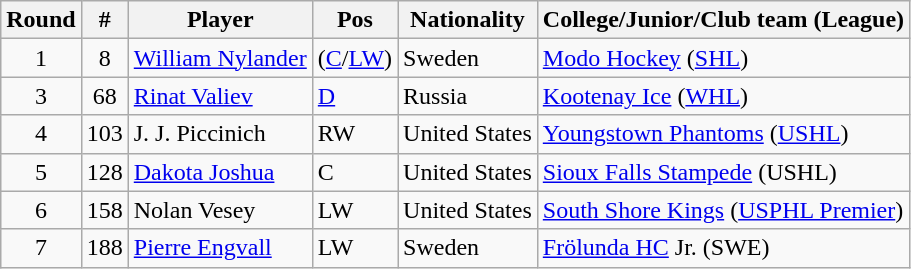<table class="wikitable">
<tr>
<th>Round</th>
<th>#</th>
<th>Player</th>
<th>Pos</th>
<th>Nationality</th>
<th>College/Junior/Club team (League)</th>
</tr>
<tr>
<td align=center>1</td>
<td align=center>8</td>
<td><a href='#'>William Nylander</a></td>
<td>(<a href='#'>C</a>/<a href='#'>LW</a>)</td>
<td> Sweden</td>
<td><a href='#'>Modo Hockey</a> (<a href='#'>SHL</a>)</td>
</tr>
<tr>
<td align=center>3</td>
<td align=center>68</td>
<td><a href='#'>Rinat Valiev</a></td>
<td><a href='#'>D</a></td>
<td> Russia</td>
<td><a href='#'>Kootenay Ice</a> (<a href='#'>WHL</a>)</td>
</tr>
<tr>
<td align=center>4</td>
<td align=center>103</td>
<td>J. J. Piccinich</td>
<td>RW</td>
<td> United States</td>
<td><a href='#'>Youngstown Phantoms</a> (<a href='#'>USHL</a>)</td>
</tr>
<tr>
<td align=center>5</td>
<td align=center>128</td>
<td><a href='#'>Dakota Joshua</a></td>
<td>C</td>
<td> United States</td>
<td><a href='#'>Sioux Falls Stampede</a> (USHL)</td>
</tr>
<tr>
<td align=center>6</td>
<td align=center>158</td>
<td>Nolan Vesey</td>
<td>LW</td>
<td> United States</td>
<td><a href='#'>South Shore Kings</a> (<a href='#'>USPHL Premier</a>)</td>
</tr>
<tr>
<td align=center>7</td>
<td align=center>188</td>
<td><a href='#'>Pierre Engvall</a></td>
<td>LW</td>
<td> Sweden</td>
<td><a href='#'>Frölunda HC</a> Jr. (SWE)</td>
</tr>
</table>
